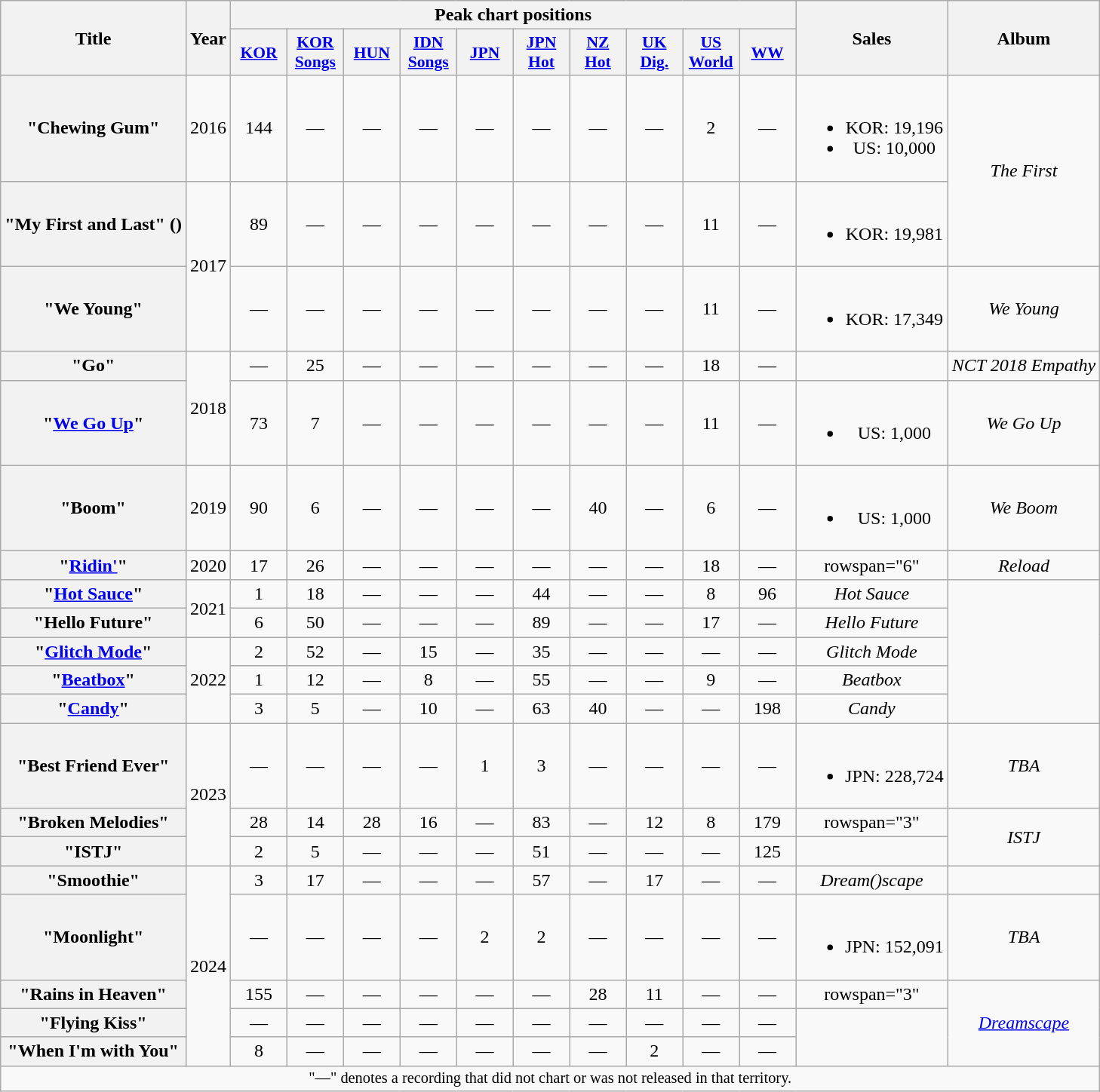<table class="wikitable plainrowheaders" style="text-align:center">
<tr>
<th scope="col" rowspan="2">Title</th>
<th scope="col" rowspan="2">Year</th>
<th scope="col" colspan="10">Peak chart positions</th>
<th scope="col" rowspan="2">Sales</th>
<th scope="col" rowspan="2">Album</th>
</tr>
<tr>
<th scope="col" style="width:3em;font-size:90%"><a href='#'>KOR</a><br></th>
<th scope="col" style="width:3em;font-size:90%"><a href='#'>KOR<br>Songs</a><br></th>
<th scope="col" style="width:3em;font-size:90%"><a href='#'>HUN</a><br></th>
<th scope="col" style="width:3em;font-size:90%"><a href='#'>IDN<br>Songs</a><br></th>
<th scope="col" style="width:3em;font-size:90%"><a href='#'>JPN</a><br></th>
<th scope="col" style="width:3em;font-size:90%"><a href='#'>JPN<br>Hot</a><br></th>
<th scope="col" style="width:3em;font-size:90%"><a href='#'>NZ<br>Hot</a><br></th>
<th scope="col" style="width:3em;font-size:90%;"><a href='#'>UK<br>Dig.</a><br></th>
<th scope="col" style="width:3em;font-size:90%"><a href='#'>US<br>World</a><br></th>
<th scope="col" style="width:3em;font-size:90%"><a href='#'>WW</a><br></th>
</tr>
<tr>
<th scope="row">"Chewing Gum"</th>
<td>2016</td>
<td>144</td>
<td>—</td>
<td>—</td>
<td>—</td>
<td>—</td>
<td>—</td>
<td>—</td>
<td>—</td>
<td>2</td>
<td>—</td>
<td><br><ul><li>KOR: 19,196</li><li>US: 10,000</li></ul></td>
<td rowspan="2"><em>The First</em></td>
</tr>
<tr>
<th scope="row">"My First and Last" ()</th>
<td rowspan="2">2017</td>
<td>89</td>
<td>—</td>
<td>—</td>
<td>—</td>
<td>—</td>
<td>—</td>
<td>—</td>
<td>—</td>
<td>11</td>
<td>—</td>
<td><br><ul><li>KOR: 19,981</li></ul></td>
</tr>
<tr>
<th scope="row">"We Young"</th>
<td>—</td>
<td>—</td>
<td>—</td>
<td>—</td>
<td>—</td>
<td>—</td>
<td>—</td>
<td>—</td>
<td>11</td>
<td>—</td>
<td><br><ul><li>KOR: 17,349</li></ul></td>
<td><em>We Young</em></td>
</tr>
<tr>
<th scope="row">"Go"</th>
<td rowspan="2"">2018</td>
<td>—</td>
<td>25</td>
<td>—</td>
<td>—</td>
<td>—</td>
<td>—</td>
<td>—</td>
<td>—</td>
<td>18</td>
<td>—</td>
<td></td>
<td><em>NCT 2018 Empathy</em></td>
</tr>
<tr>
<th scope="row">"<a href='#'>We Go Up</a>"</th>
<td>73</td>
<td>7</td>
<td>—</td>
<td>—</td>
<td>—</td>
<td>—</td>
<td>—</td>
<td>—</td>
<td>11</td>
<td>—</td>
<td><br><ul><li>US: 1,000</li></ul></td>
<td><em>We Go Up</em></td>
</tr>
<tr>
<th scope="row">"Boom"</th>
<td>2019</td>
<td>90</td>
<td>6</td>
<td>—</td>
<td>—</td>
<td>—</td>
<td>—</td>
<td>40</td>
<td>—</td>
<td>6</td>
<td>—</td>
<td><br><ul><li>US: 1,000</li></ul></td>
<td><em>We Boom</em></td>
</tr>
<tr>
<th scope="row">"<a href='#'>Ridin'</a>"</th>
<td>2020</td>
<td>17</td>
<td>26</td>
<td>—</td>
<td>—</td>
<td>—</td>
<td>—</td>
<td>—</td>
<td>—</td>
<td>18</td>
<td>—</td>
<td>rowspan="6" </td>
<td><em>Reload</em></td>
</tr>
<tr>
<th scope="row">"<a href='#'>Hot Sauce</a>"</th>
<td rowspan="2">2021</td>
<td>1</td>
<td>18</td>
<td>—</td>
<td>—</td>
<td>—</td>
<td>44</td>
<td>—</td>
<td>—</td>
<td>8</td>
<td>96</td>
<td><em>Hot Sauce</em></td>
</tr>
<tr>
<th scope="row">"Hello Future"</th>
<td>6</td>
<td>50</td>
<td>—</td>
<td>—</td>
<td>—</td>
<td>89</td>
<td>—</td>
<td>—</td>
<td>17</td>
<td>—</td>
<td><em>Hello Future</em></td>
</tr>
<tr>
<th scope="row">"<a href='#'>Glitch Mode</a>"</th>
<td rowspan="3">2022</td>
<td>2</td>
<td>52</td>
<td>—</td>
<td>15</td>
<td>—</td>
<td>35</td>
<td>—</td>
<td>—</td>
<td>—</td>
<td>—</td>
<td><em>Glitch Mode</em></td>
</tr>
<tr>
<th scope="row">"<a href='#'>Beatbox</a>"</th>
<td>1</td>
<td>12</td>
<td>—</td>
<td>8</td>
<td>—</td>
<td>55</td>
<td>—</td>
<td>—</td>
<td>9</td>
<td>—</td>
<td><em>Beatbox</em></td>
</tr>
<tr>
<th scope="row">"<a href='#'>Candy</a>"</th>
<td>3</td>
<td>5</td>
<td>—</td>
<td>10</td>
<td>—</td>
<td>63</td>
<td>40</td>
<td>—</td>
<td>—</td>
<td>198</td>
<td><em>Candy</em></td>
</tr>
<tr>
<th scope="row">"Best Friend Ever"</th>
<td rowspan="3">2023</td>
<td>—</td>
<td>—</td>
<td>—</td>
<td>—</td>
<td>1</td>
<td>3</td>
<td>—</td>
<td>—</td>
<td>—</td>
<td>—</td>
<td><br><ul><li>JPN: 228,724</li></ul></td>
<td><em>TBA</em></td>
</tr>
<tr>
<th scope="row">"Broken Melodies"</th>
<td>28</td>
<td>14</td>
<td>28</td>
<td>16</td>
<td>—</td>
<td>83</td>
<td>—</td>
<td>12</td>
<td>8</td>
<td>179</td>
<td>rowspan="3" </td>
<td rowspan="2"><em>ISTJ</em></td>
</tr>
<tr>
<th scope="row">"ISTJ"</th>
<td>2</td>
<td>5</td>
<td>—</td>
<td>—</td>
<td>—</td>
<td>51</td>
<td>—</td>
<td>—</td>
<td>—</td>
<td>125</td>
</tr>
<tr>
<th scope="row">"Smoothie"</th>
<td rowspan="5">2024</td>
<td>3</td>
<td>17</td>
<td>—</td>
<td>—</td>
<td>—</td>
<td>57</td>
<td>—</td>
<td>17</td>
<td>—</td>
<td>—</td>
<td><em>Dream()scape</em></td>
</tr>
<tr>
<th scope="row">"Moonlight"</th>
<td>—</td>
<td>—</td>
<td>—</td>
<td>—</td>
<td>2</td>
<td>2</td>
<td>—</td>
<td>—</td>
<td>—</td>
<td>—</td>
<td><br><ul><li>JPN: 152,091</li></ul></td>
<td><em>TBA</em></td>
</tr>
<tr>
<th scope="row">"Rains in Heaven"</th>
<td>155</td>
<td>—</td>
<td>—</td>
<td>—</td>
<td>—</td>
<td>—</td>
<td>28</td>
<td>11</td>
<td>—</td>
<td>—</td>
<td>rowspan="3" </td>
<td rowspan="3"><em><a href='#'>Dreamscape</a></em></td>
</tr>
<tr>
<th scope="row">"Flying Kiss"</th>
<td>—</td>
<td>—</td>
<td>—</td>
<td>—</td>
<td>—</td>
<td>—</td>
<td>—</td>
<td>—</td>
<td>—</td>
<td>—</td>
</tr>
<tr>
<th scope="row">"When I'm with You"</th>
<td>8</td>
<td>—</td>
<td>—</td>
<td>—</td>
<td>—</td>
<td>—</td>
<td>—</td>
<td>2</td>
<td>—</td>
<td>—</td>
</tr>
<tr>
<td colspan="14" style="font-size:85%">"—" denotes a recording that did not chart or was not released in that territory.</td>
</tr>
</table>
